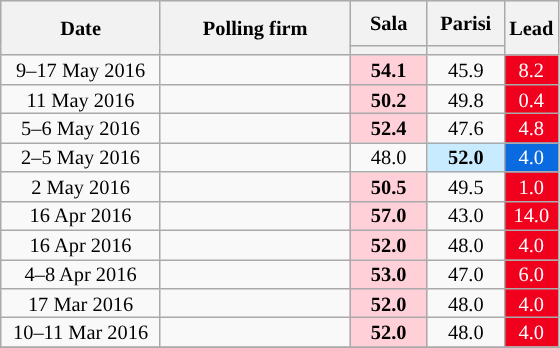<table class="wikitable collapsible" style="text-align:center;font-size:85%;line-height:13px">
<tr style="height:30px; background-color:#E9E9E9">
<th style="width:100px;" rowspan="2">Date</th>
<th style="width:120px;" rowspan="2">Polling firm</th>
<th style="width:45px;">Sala</th>
<th style="width:45px;">Parisi</th>
<th style="width:25px;" rowspan="2">Lead</th>
</tr>
<tr>
<th style="background:"></th>
<th style="background:"></th>
</tr>
<tr>
<td>9–17 May 2016</td>
<td></td>
<td style="background:#FFD0D7"><strong>54.1</strong></td>
<td>45.9</td>
<td style="background:#F0001C; color:white;">8.2</td>
</tr>
<tr>
<td>11 May 2016</td>
<td></td>
<td style="background:#FFD0D7"><strong>50.2</strong></td>
<td>49.8</td>
<td style="background:#F0001C; color:white;">0.4</td>
</tr>
<tr>
<td>5–6 May 2016</td>
<td></td>
<td style="background:#FFD0D7"><strong>52.4</strong></td>
<td>47.6</td>
<td style="background:#F0001C; color:white;">4.8</td>
</tr>
<tr>
<td>2–5 May 2016</td>
<td></td>
<td>48.0</td>
<td style="background:#C8EBFF"><strong>52.0</strong></td>
<td style="background:#0A6BE1; color:white;">4.0</td>
</tr>
<tr>
<td>2 May 2016</td>
<td></td>
<td style="background:#FFD0D7"><strong>50.5</strong></td>
<td>49.5</td>
<td style="background:#F0001C; color:white;">1.0</td>
</tr>
<tr>
<td>16 Apr 2016</td>
<td></td>
<td style="background:#FFD0D7"><strong>57.0</strong></td>
<td>43.0</td>
<td style="background:#F0001C; color:white;">14.0</td>
</tr>
<tr>
<td>16 Apr 2016</td>
<td></td>
<td style="background:#FFD0D7"><strong>52.0</strong></td>
<td>48.0</td>
<td style="background:#F0001C; color:white;">4.0</td>
</tr>
<tr>
<td>4–8 Apr 2016</td>
<td></td>
<td style="background:#FFD0D7"><strong>53.0</strong></td>
<td>47.0</td>
<td style="background:#F0001C; color:white;">6.0</td>
</tr>
<tr>
<td>17 Mar 2016</td>
<td></td>
<td style="background:#FFD0D7"><strong>52.0</strong></td>
<td>48.0</td>
<td style="background:#F0001C; color:white;">4.0</td>
</tr>
<tr>
<td>10–11 Mar 2016</td>
<td></td>
<td style="background:#FFD0D7"><strong>52.0</strong></td>
<td>48.0</td>
<td style="background:#F0001C; color:white;">4.0</td>
</tr>
<tr>
</tr>
</table>
